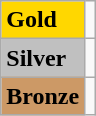<table class="wikitable">
<tr>
<td bgcolor="gold"><strong>Gold</strong></td>
<td><br></td>
</tr>
<tr>
<td bgcolor="silver"><strong>Silver</strong></td>
<td><br></td>
</tr>
<tr>
<td bgcolor="CC9966"><strong>Bronze</strong></td>
<td><br></td>
</tr>
</table>
